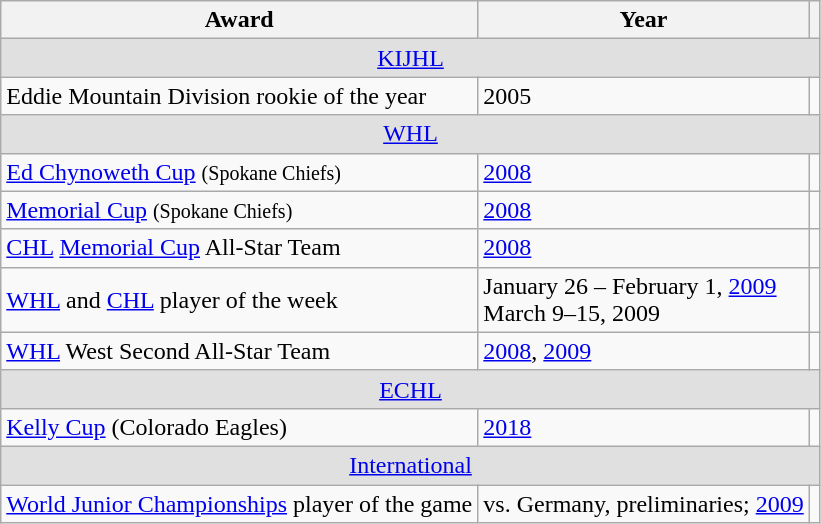<table class="wikitable">
<tr>
<th>Award</th>
<th>Year</th>
<th></th>
</tr>
<tr ALIGN="center" bgcolor="#e0e0e0">
<td colspan="3"><a href='#'>KIJHL</a></td>
</tr>
<tr>
<td>Eddie Mountain Division rookie of the year</td>
<td>2005</td>
<td></td>
</tr>
<tr ALIGN="center" bgcolor="#e0e0e0">
<td colspan="3"><a href='#'>WHL</a></td>
</tr>
<tr>
<td><a href='#'>Ed Chynoweth Cup</a> <small>(Spokane Chiefs)</small></td>
<td><a href='#'>2008</a></td>
<td></td>
</tr>
<tr>
<td><a href='#'>Memorial Cup</a> <small>(Spokane Chiefs)</small></td>
<td><a href='#'>2008</a></td>
<td></td>
</tr>
<tr>
<td><a href='#'>CHL</a> <a href='#'>Memorial Cup</a> All-Star Team</td>
<td><a href='#'>2008</a></td>
<td></td>
</tr>
<tr>
<td><a href='#'>WHL</a> and <a href='#'>CHL</a> player of the week</td>
<td>January 26 – February 1, <a href='#'>2009</a><br>March 9–15, 2009</td>
<td><br></td>
</tr>
<tr>
<td><a href='#'>WHL</a> West Second All-Star Team</td>
<td><a href='#'>2008</a>, <a href='#'>2009</a></td>
<td></td>
</tr>
<tr ALIGN="center" bgcolor="#e0e0e0">
<td colspan="3"><a href='#'>ECHL</a></td>
</tr>
<tr>
<td><a href='#'>Kelly Cup</a> (Colorado Eagles)</td>
<td><a href='#'>2018</a></td>
<td></td>
</tr>
<tr ALIGN="center" bgcolor="#e0e0e0">
<td colspan="3"><a href='#'>International</a></td>
</tr>
<tr>
<td><a href='#'>World Junior Championships</a> player of the game</td>
<td>vs. Germany, preliminaries; <a href='#'>2009</a></td>
<td></td>
</tr>
</table>
